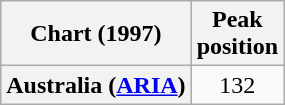<table class="wikitable unsortable plainrowheaders" style="text-align:center">
<tr>
<th scope="col">Chart (1997)</th>
<th scope="col">Peak<br> position</th>
</tr>
<tr>
<th scope="row">Australia (<a href='#'>ARIA</a>)</th>
<td style="text-align:center">132</td>
</tr>
</table>
